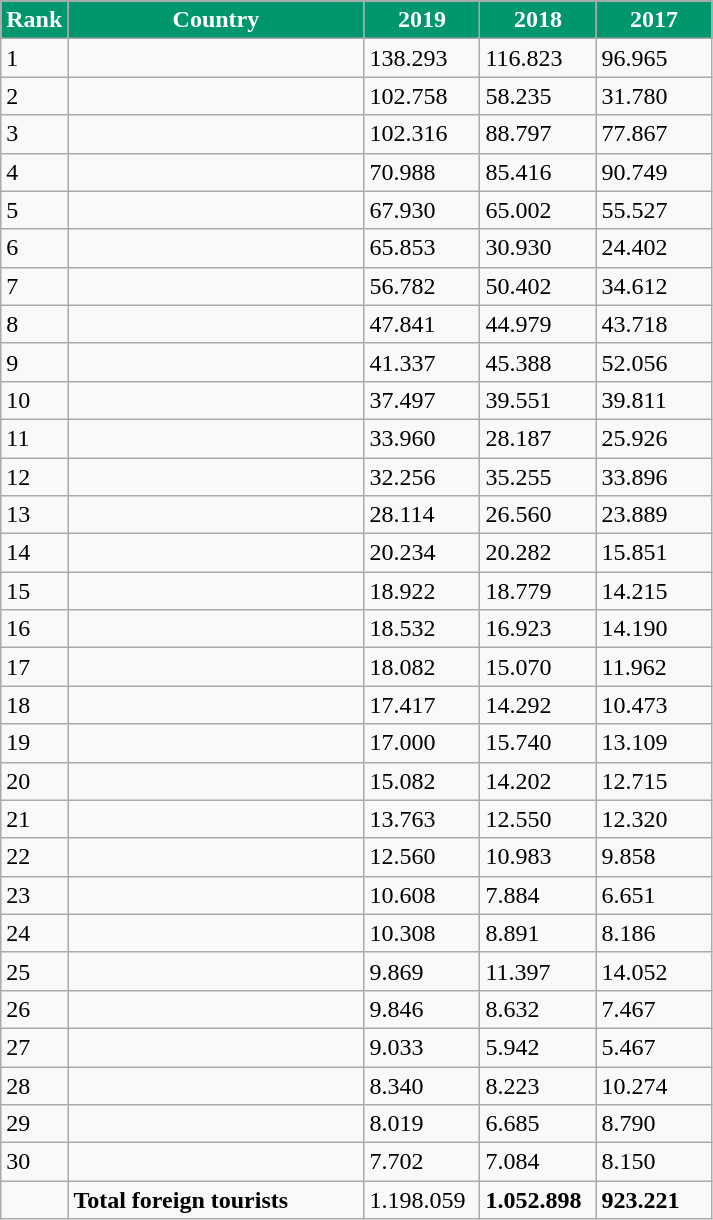<table class="wikitable">
<tr>
</tr>
<tr style="color:white;">
<th style="width:7px; background:#00966E;">Rank</th>
<th style="width:190px; background:#00966E;">Country</th>
<th style="width:70px; background:#00966E;">2019</th>
<th style="width:70px; background:#00966E;">2018</th>
<th style="width:70px; background:#00966E;">2017</th>
</tr>
<tr>
<td>1</td>
<td></td>
<td> 138.293</td>
<td> 116.823</td>
<td>96.965</td>
</tr>
<tr>
<td>2</td>
<td></td>
<td> 102.758</td>
<td> 58.235</td>
<td>31.780</td>
</tr>
<tr>
<td>3</td>
<td></td>
<td> 102.316</td>
<td> 88.797</td>
<td>77.867</td>
</tr>
<tr>
<td>4</td>
<td></td>
<td> 70.988</td>
<td> 85.416</td>
<td>90.749</td>
</tr>
<tr>
<td>5</td>
<td></td>
<td> 67.930</td>
<td> 65.002</td>
<td>55.527</td>
</tr>
<tr>
<td>6</td>
<td></td>
<td> 65.853</td>
<td> 30.930</td>
<td>24.402</td>
</tr>
<tr>
<td>7</td>
<td></td>
<td> 56.782</td>
<td> 50.402</td>
<td>34.612</td>
</tr>
<tr>
<td>8</td>
<td></td>
<td> 47.841</td>
<td> 44.979</td>
<td>43.718</td>
</tr>
<tr>
<td>9</td>
<td></td>
<td> 41.337</td>
<td> 45.388</td>
<td>52.056</td>
</tr>
<tr>
<td>10</td>
<td></td>
<td> 37.497</td>
<td> 39.551</td>
<td>39.811</td>
</tr>
<tr>
<td>11</td>
<td></td>
<td> 33.960</td>
<td> 28.187</td>
<td>25.926</td>
</tr>
<tr>
<td>12</td>
<td></td>
<td> 32.256</td>
<td> 35.255</td>
<td>33.896</td>
</tr>
<tr>
<td>13</td>
<td></td>
<td> 28.114</td>
<td> 26.560</td>
<td>23.889</td>
</tr>
<tr>
<td>14</td>
<td></td>
<td> 20.234</td>
<td> 20.282</td>
<td>15.851</td>
</tr>
<tr>
<td>15</td>
<td></td>
<td> 18.922</td>
<td> 18.779</td>
<td>14.215</td>
</tr>
<tr>
<td>16</td>
<td></td>
<td> 18.532</td>
<td> 16.923</td>
<td>14.190</td>
</tr>
<tr>
<td>17</td>
<td></td>
<td> 18.082</td>
<td> 15.070</td>
<td>11.962</td>
</tr>
<tr>
<td>18</td>
<td></td>
<td> 17.417</td>
<td> 14.292</td>
<td>10.473</td>
</tr>
<tr>
<td>19</td>
<td></td>
<td> 17.000</td>
<td> 15.740</td>
<td>13.109</td>
</tr>
<tr>
<td>20</td>
<td></td>
<td> 15.082</td>
<td> 14.202</td>
<td>12.715</td>
</tr>
<tr>
<td>21</td>
<td></td>
<td> 13.763</td>
<td> 12.550</td>
<td>12.320</td>
</tr>
<tr>
<td>22</td>
<td></td>
<td> 12.560</td>
<td> 10.983</td>
<td>9.858</td>
</tr>
<tr>
<td>23</td>
<td></td>
<td> 10.608</td>
<td> 7.884</td>
<td>6.651</td>
</tr>
<tr>
<td>24</td>
<td></td>
<td> 10.308</td>
<td> 8.891</td>
<td>8.186</td>
</tr>
<tr>
<td>25</td>
<td></td>
<td> 9.869</td>
<td> 11.397</td>
<td>14.052</td>
</tr>
<tr>
<td>26</td>
<td></td>
<td> 9.846</td>
<td> 8.632</td>
<td>7.467</td>
</tr>
<tr>
<td>27</td>
<td></td>
<td> 9.033</td>
<td> 5.942</td>
<td>5.467</td>
</tr>
<tr>
<td>28</td>
<td></td>
<td> 8.340</td>
<td> 8.223</td>
<td>10.274</td>
</tr>
<tr>
<td>29</td>
<td></td>
<td> 8.019</td>
<td> 6.685</td>
<td>8.790</td>
</tr>
<tr>
<td>30</td>
<td></td>
<td> 7.702</td>
<td> 7.084</td>
<td>8.150</td>
</tr>
<tr>
<td></td>
<td><strong>Total foreign tourists</strong></td>
<td>1.198.059</td>
<td><strong>1.052.898</strong></td>
<td><strong>923.221</strong></td>
</tr>
</table>
